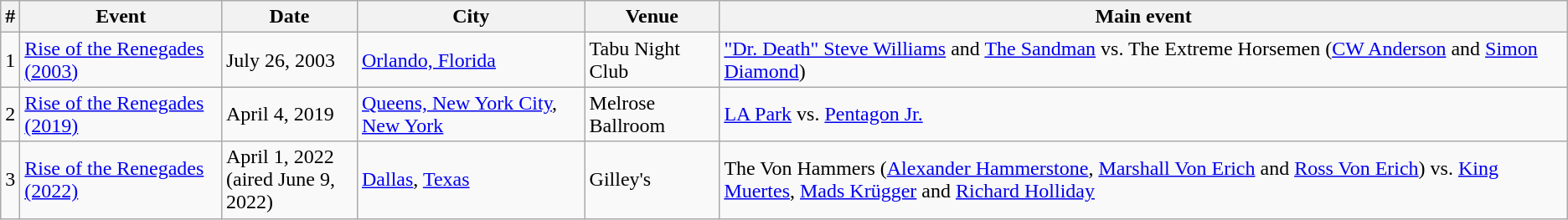<table class="wikitable sortable">
<tr>
<th>#</th>
<th>Event</th>
<th>Date</th>
<th>City</th>
<th>Venue</th>
<th>Main event</th>
</tr>
<tr>
<td>1</td>
<td><a href='#'>Rise of the Renegades (2003)</a></td>
<td>July 26, 2003</td>
<td><a href='#'>Orlando, Florida</a></td>
<td>Tabu Night Club</td>
<td><a href='#'>"Dr. Death" Steve Williams</a> and <a href='#'>The Sandman</a> vs. The Extreme Horsemen (<a href='#'>CW Anderson</a> and <a href='#'>Simon Diamond</a>)</td>
</tr>
<tr>
<td>2</td>
<td><a href='#'>Rise of the Renegades (2019)</a></td>
<td>April 4, 2019</td>
<td><a href='#'>Queens, New York City</a>, <a href='#'>New York</a></td>
<td>Melrose Ballroom</td>
<td><a href='#'>LA Park</a> vs. <a href='#'>Pentagon Jr.</a></td>
</tr>
<tr>
<td>3</td>
<td><a href='#'>Rise of the Renegades (2022)</a></td>
<td>April 1, 2022<br>(aired June 9, 2022)</td>
<td><a href='#'>Dallas</a>, <a href='#'>Texas</a></td>
<td>Gilley's</td>
<td>The Von Hammers (<a href='#'>Alexander Hammerstone</a>, <a href='#'>Marshall Von Erich</a> and <a href='#'>Ross Von Erich</a>) vs. <a href='#'>King Muertes</a>, <a href='#'>Mads Krügger</a> and <a href='#'>Richard Holliday</a></td>
</tr>
</table>
